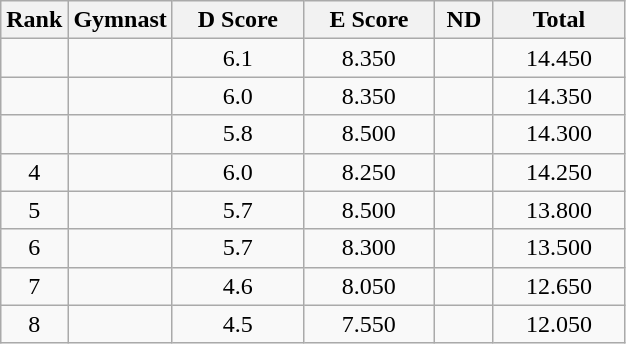<table class="wikitable" style="text-align:center">
<tr>
<th>Rank</th>
<th>Gymnast</th>
<th style="width:5em">D Score</th>
<th style="width:5em">E Score</th>
<th style="width:2em">ND</th>
<th style="width:5em">Total</th>
</tr>
<tr>
<td></td>
<td align=left></td>
<td>6.1</td>
<td>8.350</td>
<td></td>
<td>14.450</td>
</tr>
<tr>
<td></td>
<td align=left></td>
<td>6.0</td>
<td>8.350</td>
<td></td>
<td>14.350</td>
</tr>
<tr>
<td></td>
<td align=left></td>
<td>5.8</td>
<td>8.500</td>
<td></td>
<td>14.300</td>
</tr>
<tr>
<td>4</td>
<td align=left></td>
<td>6.0</td>
<td>8.250</td>
<td></td>
<td>14.250</td>
</tr>
<tr>
<td>5</td>
<td align=left></td>
<td>5.7</td>
<td>8.500</td>
<td></td>
<td>13.800</td>
</tr>
<tr>
<td>6</td>
<td align=left></td>
<td>5.7</td>
<td>8.300</td>
<td></td>
<td>13.500</td>
</tr>
<tr>
<td>7</td>
<td align=left></td>
<td>4.6</td>
<td>8.050</td>
<td></td>
<td>12.650</td>
</tr>
<tr>
<td>8</td>
<td align=left></td>
<td>4.5</td>
<td>7.550</td>
<td></td>
<td>12.050</td>
</tr>
</table>
